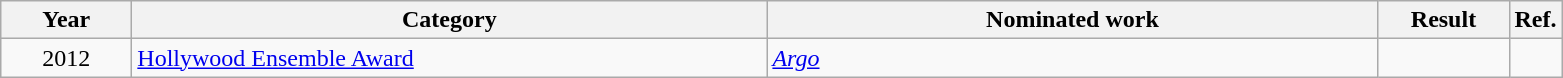<table class=wikitable>
<tr>
<th scope="col" style="width:5em;">Year</th>
<th scope="col" style="width:26em;">Category</th>
<th scope="col" style="width:25em;">Nominated work</th>
<th scope="col" style="width:5em;">Result</th>
<th>Ref.</th>
</tr>
<tr>
<td style="text-align:center;">2012</td>
<td><a href='#'>Hollywood Ensemble Award</a></td>
<td><em><a href='#'>Argo</a></em></td>
<td></td>
<td style="text-align:center;"></td>
</tr>
</table>
